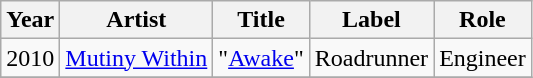<table class="wikitable sortable">
<tr>
<th>Year</th>
<th>Artist</th>
<th>Title</th>
<th>Label</th>
<th>Role</th>
</tr>
<tr>
<td>2010</td>
<td><a href='#'>Mutiny Within</a></td>
<td>"<a href='#'>Awake</a>"</td>
<td>Roadrunner</td>
<td>Engineer</td>
</tr>
<tr>
</tr>
</table>
